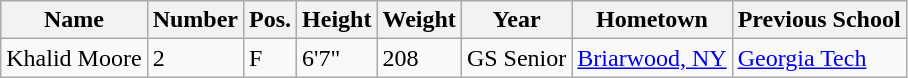<table class="wikitable sortable">
<tr>
<th>Name</th>
<th>Number</th>
<th>Pos.</th>
<th>Height</th>
<th>Weight</th>
<th>Year</th>
<th>Hometown</th>
<th class="unsortable">Previous School</th>
</tr>
<tr>
<td>Khalid Moore</td>
<td>2</td>
<td>F</td>
<td>6'7"</td>
<td>208</td>
<td>GS Senior</td>
<td><a href='#'>Briarwood, NY</a></td>
<td><a href='#'>Georgia Tech</a></td>
</tr>
</table>
